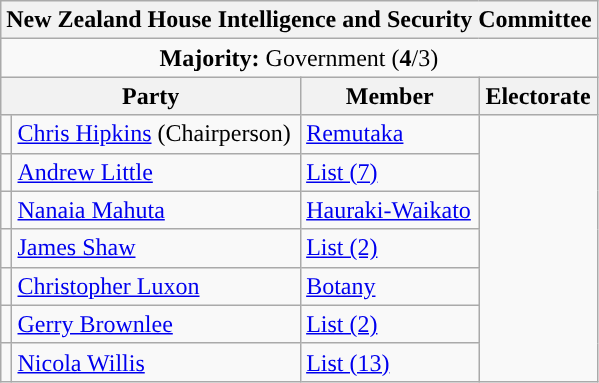<table class="wikitable">
<tr>
<th colspan="4">New Zealand House Intelligence and Security Committee</th>
</tr>
<tr>
<td colspan="4" style="text-align:center; background:"><strong>Majority:</strong> Government (<strong>4</strong>/3)</td>
</tr>
<tr>
<th colspan="2">Party</th>
<th>Member</th>
<th>Electorate</th>
</tr>
<tr>
<td></td>
<td><a href='#'>Chris Hipkins</a> (Chairperson)</td>
<td><a href='#'>Remutaka</a></td>
</tr>
<tr>
<td></td>
<td><a href='#'>Andrew Little</a></td>
<td><a href='#'>List (7)</a></td>
</tr>
<tr>
<td></td>
<td><a href='#'>Nanaia Mahuta</a></td>
<td><a href='#'>Hauraki-Waikato</a></td>
</tr>
<tr>
<td></td>
<td><a href='#'>James Shaw</a></td>
<td><a href='#'>List (2)</a></td>
</tr>
<tr>
<td></td>
<td><a href='#'>Christopher Luxon</a></td>
<td><a href='#'>Botany</a></td>
</tr>
<tr>
<td></td>
<td><a href='#'>Gerry Brownlee</a></td>
<td><a href='#'>List (2)</a></td>
</tr>
<tr>
<td></td>
<td><a href='#'>Nicola Willis</a></td>
<td><a href='#'>List (13)</a></td>
</tr>
</table>
